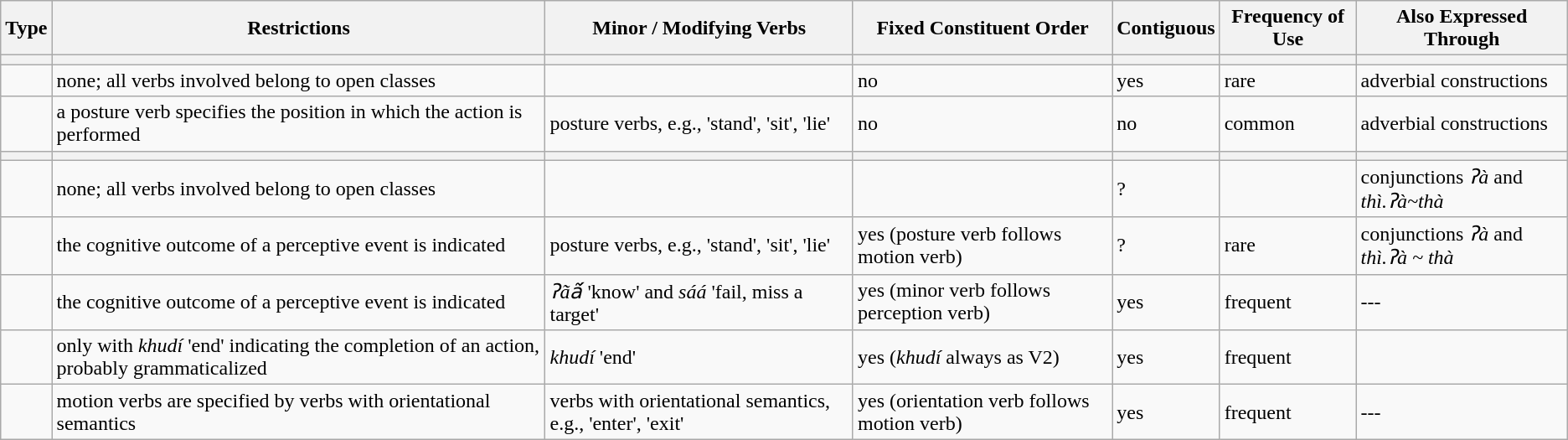<table class="wikitable">
<tr>
<th>Type</th>
<th>Restrictions</th>
<th>Minor / Modifying Verbs</th>
<th>Fixed Constituent Order</th>
<th>Contiguous</th>
<th>Frequency of Use</th>
<th>Also Expressed Through</th>
</tr>
<tr>
<th></th>
<th></th>
<th></th>
<th></th>
<th></th>
<th></th>
<th></th>
</tr>
<tr>
<td></td>
<td>none; all verbs involved belong to open classes</td>
<td></td>
<td>no</td>
<td>yes</td>
<td>rare</td>
<td>adverbial constructions</td>
</tr>
<tr>
<td></td>
<td>a posture verb specifies the position in which the action is performed</td>
<td>posture verbs, e.g., 'stand', 'sit', 'lie'</td>
<td>no</td>
<td>no</td>
<td>common</td>
<td>adverbial constructions</td>
</tr>
<tr>
<th></th>
<th></th>
<th></th>
<th></th>
<th></th>
<th></th>
<th></th>
</tr>
<tr>
<td></td>
<td>none; all verbs involved belong to open classes</td>
<td></td>
<td></td>
<td>?</td>
<td></td>
<td>conjunctions <em>ʔà</em> and <em>thì.ʔà~thà</em></td>
</tr>
<tr>
<td></td>
<td>the cognitive outcome of a perceptive event is indicated</td>
<td>posture verbs, e.g., 'stand', 'sit', 'lie'</td>
<td>yes (posture verb follows motion verb)</td>
<td>?</td>
<td>rare</td>
<td>conjunctions <em>ʔà</em> and <em>thì.ʔà ~ thà</em></td>
</tr>
<tr>
<td></td>
<td>the cognitive outcome of a perceptive event is indicated</td>
<td><em>ʔãã́</em> 'know' and <em>sáá</em> 'fail, miss a target'</td>
<td>yes (minor verb follows perception verb)</td>
<td>yes</td>
<td>frequent</td>
<td>---</td>
</tr>
<tr>
<td></td>
<td>only with <em>khudí</em> 'end' indicating the completion of an action, probably grammaticalized</td>
<td><em>khudí</em> 'end'</td>
<td>yes (<em>khudí</em> always as V2)</td>
<td>yes</td>
<td>frequent</td>
<td></td>
</tr>
<tr>
<td></td>
<td>motion verbs are specified by verbs with orientational semantics</td>
<td>verbs with orientational semantics, e.g., 'enter', 'exit'</td>
<td>yes (orientation verb follows motion verb)</td>
<td>yes</td>
<td>frequent</td>
<td>---</td>
</tr>
</table>
